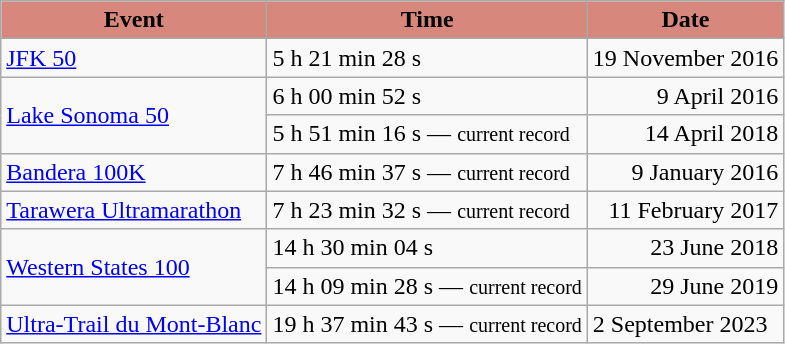<table class="wikitable">
<tr>
<th style="background:#D7877B">Event</th>
<th style="background:#D7877B">Time</th>
<th style="background:#D7877B">Date</th>
</tr>
<tr>
<td><a href='#'>JFK 50</a></td>
<td>5 h 21 min 28 s</td>
<td align="right">19 November 2016</td>
</tr>
<tr>
<td rowspan="2"><a href='#'>Lake Sonoma 50</a></td>
<td>6 h 00 min 52 s</td>
<td align="right">9 April 2016</td>
</tr>
<tr>
<td>5 h 51 min 16 s — <small> current record</small></td>
<td align="right">14 April 2018</td>
</tr>
<tr>
<td><a href='#'>Bandera 100K</a></td>
<td>7 h 46 min 37 s — <small>current record</small></td>
<td align="right">9 January 2016</td>
</tr>
<tr>
<td><a href='#'>Tarawera Ultramarathon</a></td>
<td>7 h 23 min 32 s — <small>current record</small></td>
<td align="right">11 February 2017</td>
</tr>
<tr>
<td rowspan="2"><a href='#'>Western States 100</a></td>
<td>14 h 30 min 04 s</td>
<td align="right">23 June 2018</td>
</tr>
<tr>
<td>14 h 09 min 28 s — <small>current record</small></td>
<td align="right">29 June 2019</td>
</tr>
<tr>
<td><a href='#'>Ultra-Trail du Mont-Blanc</a></td>
<td>19 h 37 min 43 s — <small>current record</small></td>
<td>2 September 2023</td>
</tr>
</table>
